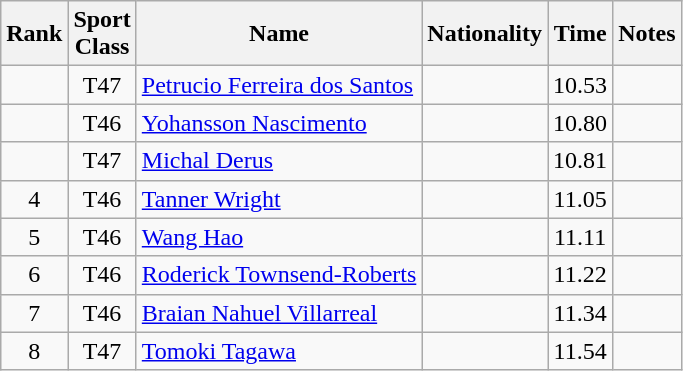<table class="wikitable sortable" style="text-align:center">
<tr>
<th>Rank</th>
<th>Sport<br>Class</th>
<th>Name</th>
<th>Nationality</th>
<th>Time</th>
<th>Notes</th>
</tr>
<tr>
<td></td>
<td>T47</td>
<td align=left><a href='#'>Petrucio Ferreira dos Santos</a></td>
<td align=left></td>
<td>10.53</td>
<td></td>
</tr>
<tr>
<td></td>
<td>T46</td>
<td align=left><a href='#'>Yohansson Nascimento</a></td>
<td align=left></td>
<td>10.80</td>
<td></td>
</tr>
<tr>
<td></td>
<td>T47</td>
<td align=left><a href='#'>Michal Derus</a></td>
<td align=left></td>
<td>10.81</td>
<td></td>
</tr>
<tr>
<td>4</td>
<td>T46</td>
<td align=left><a href='#'>Tanner Wright</a></td>
<td align=left></td>
<td>11.05</td>
<td></td>
</tr>
<tr>
<td>5</td>
<td>T46</td>
<td align=left><a href='#'>Wang Hao</a></td>
<td align=left></td>
<td>11.11</td>
<td></td>
</tr>
<tr>
<td>6</td>
<td>T46</td>
<td align=left><a href='#'>Roderick Townsend-Roberts</a></td>
<td align=left></td>
<td>11.22</td>
<td></td>
</tr>
<tr>
<td>7</td>
<td>T46</td>
<td align=left><a href='#'>Braian Nahuel Villarreal</a></td>
<td align=left></td>
<td>11.34</td>
<td></td>
</tr>
<tr>
<td>8</td>
<td>T47</td>
<td align=left><a href='#'>Tomoki Tagawa</a></td>
<td align=left></td>
<td>11.54</td>
<td></td>
</tr>
</table>
